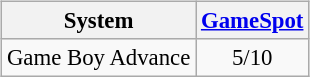<table class="wikitable" align="right" style="margin: 5px 5px 5px 5px; text-align: center; font-size: 95%;">
<tr>
<th>System</th>
<th><a href='#'>GameSpot</a></th>
</tr>
<tr>
<td>Game Boy Advance</td>
<td>5/10</td>
</tr>
</table>
